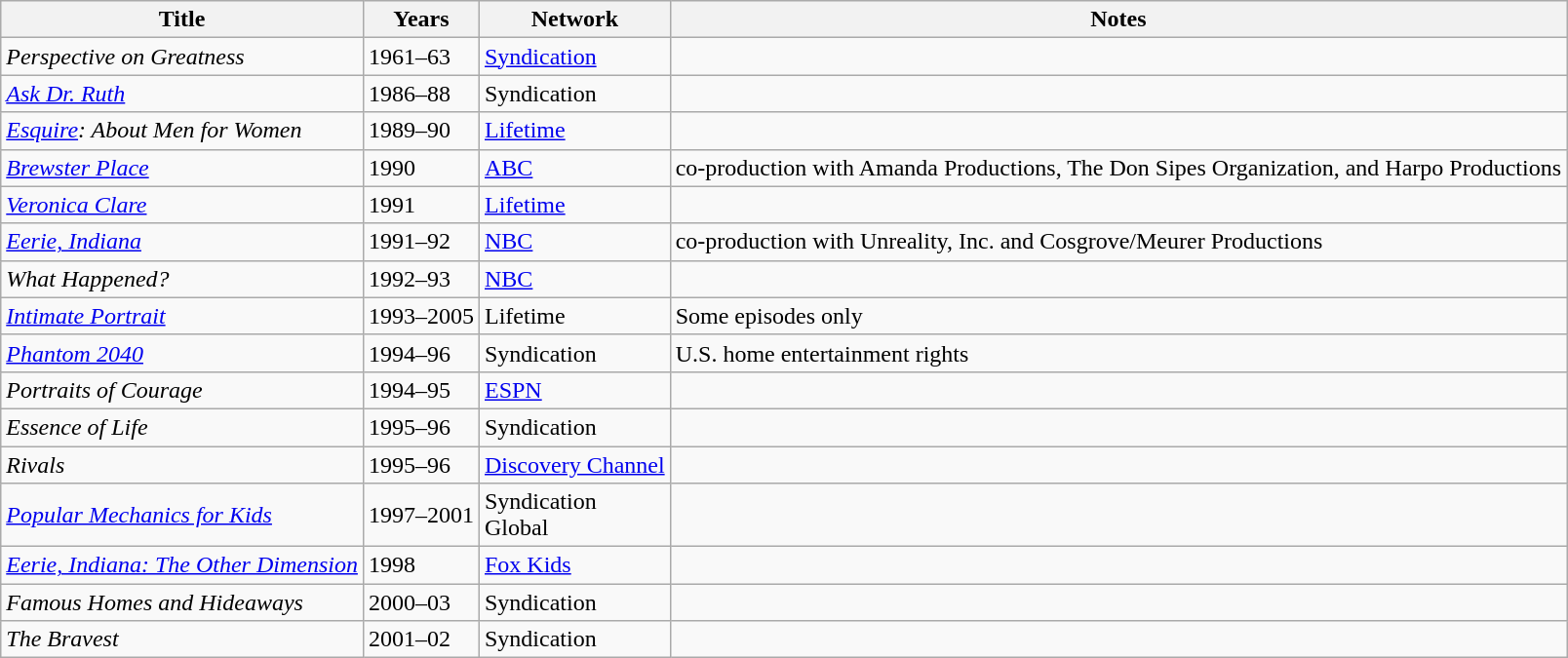<table class="wikitable sortable">
<tr>
<th>Title</th>
<th>Years</th>
<th>Network</th>
<th>Notes</th>
</tr>
<tr>
<td><em>Perspective on Greatness</em></td>
<td>1961–63</td>
<td><a href='#'>Syndication</a></td>
<td></td>
</tr>
<tr>
<td><em><a href='#'>Ask Dr. Ruth</a></em></td>
<td>1986–88</td>
<td>Syndication</td>
<td></td>
</tr>
<tr>
<td><em><a href='#'>Esquire</a>: About Men for Women</em></td>
<td>1989–90</td>
<td><a href='#'>Lifetime</a></td>
<td></td>
</tr>
<tr>
<td><em><a href='#'>Brewster Place</a></em></td>
<td>1990</td>
<td><a href='#'>ABC</a></td>
<td>co-production with Amanda Productions, The Don Sipes Organization, and Harpo Productions</td>
</tr>
<tr>
<td><em><a href='#'>Veronica Clare</a></em></td>
<td>1991</td>
<td><a href='#'>Lifetime</a></td>
<td></td>
</tr>
<tr>
<td><em><a href='#'>Eerie, Indiana</a></em></td>
<td>1991–92</td>
<td><a href='#'>NBC</a></td>
<td>co-production with Unreality, Inc. and Cosgrove/Meurer Productions</td>
</tr>
<tr>
<td><em>What Happened?</em></td>
<td>1992–93</td>
<td><a href='#'>NBC</a></td>
<td></td>
</tr>
<tr>
<td><em><a href='#'>Intimate Portrait</a></em></td>
<td>1993–2005</td>
<td>Lifetime</td>
<td>Some episodes only</td>
</tr>
<tr>
<td><em><a href='#'>Phantom 2040</a></em></td>
<td>1994–96</td>
<td>Syndication</td>
<td>U.S. home entertainment rights</td>
</tr>
<tr>
<td><em>Portraits of Courage</em></td>
<td>1994–95</td>
<td><a href='#'>ESPN</a></td>
<td></td>
</tr>
<tr>
<td><em>Essence of Life</em></td>
<td>1995–96</td>
<td>Syndication</td>
<td></td>
</tr>
<tr>
<td><em>Rivals</em></td>
<td>1995–96</td>
<td><a href='#'>Discovery Channel</a></td>
<td></td>
</tr>
<tr>
<td><em><a href='#'>Popular Mechanics for Kids</a></em></td>
<td>1997–2001</td>
<td>Syndication<br>Global</td>
<td></td>
</tr>
<tr>
<td><em><a href='#'>Eerie, Indiana: The Other Dimension</a></em></td>
<td>1998</td>
<td><a href='#'>Fox Kids</a></td>
<td></td>
</tr>
<tr>
<td><em>Famous Homes and Hideaways</em></td>
<td>2000–03</td>
<td>Syndication</td>
<td></td>
</tr>
<tr>
<td><em>The Bravest</em></td>
<td>2001–02</td>
<td>Syndication</td>
<td></td>
</tr>
</table>
